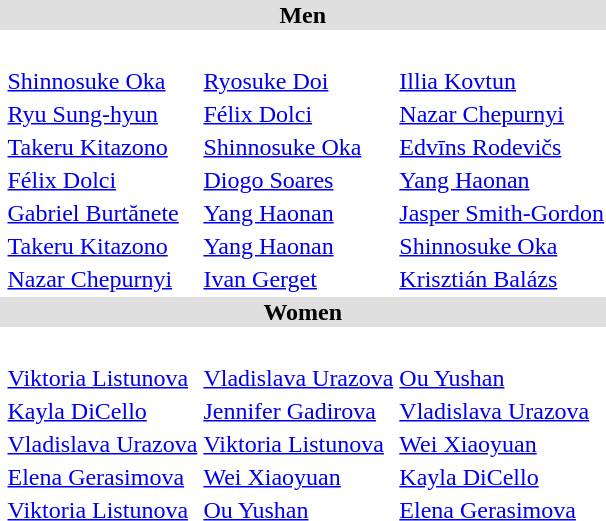<table>
<tr bgcolor="DFDFDF">
<td colspan="4" align="center"><strong>Men</strong></td>
</tr>
<tr>
<td><br></td>
<td><br></td>
<td><br></td>
<td><br></td>
</tr>
<tr>
<td><br></td>
<td> <a href='#'>Shinnosuke Oka</a></td>
<td> <a href='#'>Ryosuke Doi</a></td>
<td> <a href='#'>Illia Kovtun</a></td>
</tr>
<tr>
<td><br></td>
<td> <a href='#'>Ryu Sung-hyun</a></td>
<td> <a href='#'>Félix Dolci</a></td>
<td> <a href='#'>Nazar Chepurnyi</a></td>
</tr>
<tr>
<td><br></td>
<td> <a href='#'>Takeru Kitazono</a></td>
<td> <a href='#'>Shinnosuke Oka</a></td>
<td> <a href='#'>Edvīns Rodevičs</a></td>
</tr>
<tr>
<td><br></td>
<td> <a href='#'>Félix Dolci</a></td>
<td> <a href='#'>Diogo Soares</a></td>
<td> <a href='#'>Yang Haonan</a></td>
</tr>
<tr>
<td><br></td>
<td> <a href='#'>Gabriel Burtănete</a></td>
<td> <a href='#'>Yang Haonan</a></td>
<td> <a href='#'>Jasper Smith-Gordon</a></td>
</tr>
<tr>
<td><br></td>
<td> <a href='#'>Takeru Kitazono</a></td>
<td> <a href='#'>Yang Haonan</a></td>
<td> <a href='#'>Shinnosuke Oka</a></td>
</tr>
<tr>
<td><br></td>
<td> <a href='#'>Nazar Chepurnyi</a></td>
<td> <a href='#'>Ivan Gerget</a></td>
<td> <a href='#'>Krisztián Balázs</a></td>
</tr>
<tr bgcolor="DFDFDF">
<td colspan="4" align="center"><strong>Women</strong></td>
</tr>
<tr>
<td><br></td>
<td><br></td>
<td><br></td>
<td><br></td>
</tr>
<tr>
<td><br></td>
<td> <a href='#'>Viktoria Listunova</a></td>
<td> <a href='#'>Vladislava Urazova</a></td>
<td> <a href='#'>Ou Yushan</a></td>
</tr>
<tr>
<td><br></td>
<td> <a href='#'>Kayla DiCello</a></td>
<td> <a href='#'>Jennifer Gadirova</a></td>
<td> <a href='#'>Vladislava Urazova</a></td>
</tr>
<tr>
<td><br></td>
<td> <a href='#'>Vladislava Urazova</a></td>
<td> <a href='#'>Viktoria Listunova</a></td>
<td> <a href='#'>Wei Xiaoyuan</a></td>
</tr>
<tr>
<td><br></td>
<td> <a href='#'>Elena Gerasimova</a></td>
<td> <a href='#'>Wei Xiaoyuan</a></td>
<td> <a href='#'>Kayla DiCello</a></td>
</tr>
<tr>
<td><br></td>
<td> <a href='#'>Viktoria Listunova</a></td>
<td> <a href='#'>Ou Yushan</a></td>
<td> <a href='#'>Elena Gerasimova</a></td>
</tr>
</table>
